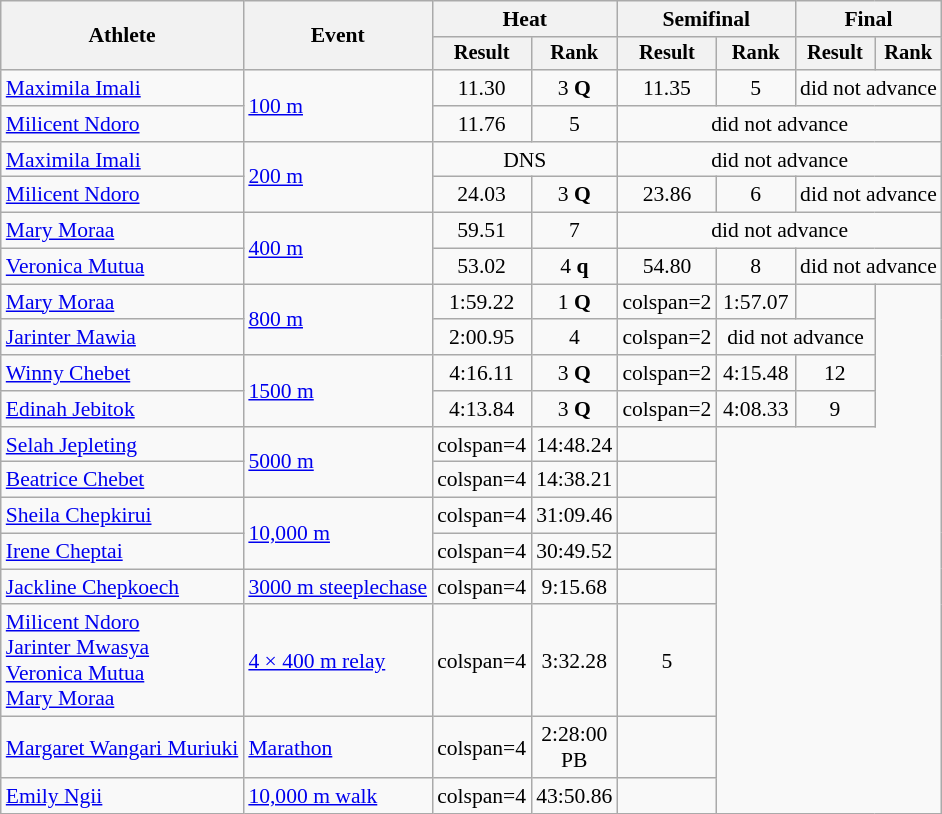<table class="wikitable" style="font-size:90%; text-align:center">
<tr>
<th rowspan=2>Athlete</th>
<th rowspan=2>Event</th>
<th colspan=2>Heat</th>
<th colspan=2>Semifinal</th>
<th colspan=2>Final</th>
</tr>
<tr style="font-size:95%">
<th>Result</th>
<th>Rank</th>
<th>Result</th>
<th>Rank</th>
<th>Result</th>
<th>Rank</th>
</tr>
<tr>
<td align=left><a href='#'>Maximila Imali</a></td>
<td align=left rowspan=2><a href='#'>100 m</a></td>
<td>11.30</td>
<td>3 <strong>Q</strong></td>
<td>11.35</td>
<td>5</td>
<td colspan=2>did not advance</td>
</tr>
<tr>
<td align=left><a href='#'>Milicent Ndoro</a></td>
<td>11.76</td>
<td>5</td>
<td colspan=4>did not advance</td>
</tr>
<tr>
<td align=left><a href='#'>Maximila Imali</a></td>
<td align=left rowspan=2><a href='#'>200 m</a></td>
<td colspan=2>DNS</td>
<td colspan=4>did not advance</td>
</tr>
<tr>
<td align=left><a href='#'>Milicent Ndoro</a></td>
<td>24.03</td>
<td>3 <strong>Q</strong></td>
<td>23.86</td>
<td>6</td>
<td colspan=2>did not advance</td>
</tr>
<tr>
<td align=left><a href='#'>Mary Moraa</a></td>
<td align=left rowspan=2><a href='#'>400 m</a></td>
<td>59.51</td>
<td>7</td>
<td colspan=4>did not advance</td>
</tr>
<tr>
<td align=left><a href='#'>Veronica Mutua</a></td>
<td>53.02</td>
<td>4 <strong>q</strong></td>
<td>54.80</td>
<td>8</td>
<td colspan=2>did not advance</td>
</tr>
<tr>
<td align=left><a href='#'>Mary Moraa</a></td>
<td align=left rowspan=2><a href='#'>800 m</a></td>
<td>1:59.22</td>
<td>1 <strong>Q</strong></td>
<td>colspan=2 </td>
<td>1:57.07</td>
<td></td>
</tr>
<tr>
<td align=left><a href='#'>Jarinter Mawia</a></td>
<td>2:00.95</td>
<td>4</td>
<td>colspan=2 </td>
<td colspan=2>did not advance</td>
</tr>
<tr>
<td align=left><a href='#'>Winny Chebet</a></td>
<td align=left rowspan=2><a href='#'>1500 m</a></td>
<td>4:16.11</td>
<td>3 <strong>Q</strong></td>
<td>colspan=2 </td>
<td>4:15.48</td>
<td>12</td>
</tr>
<tr>
<td align=left><a href='#'>Edinah Jebitok</a></td>
<td>4:13.84</td>
<td>3 <strong>Q</strong></td>
<td>colspan=2 </td>
<td>4:08.33</td>
<td>9</td>
</tr>
<tr>
<td align=left><a href='#'>Selah Jepleting</a></td>
<td align=left rowspan=2><a href='#'>5000 m</a></td>
<td>colspan=4 </td>
<td>14:48.24</td>
<td></td>
</tr>
<tr>
<td align=left><a href='#'>Beatrice Chebet</a></td>
<td>colspan=4 </td>
<td>14:38.21</td>
<td></td>
</tr>
<tr>
<td align=left><a href='#'>Sheila Chepkirui</a></td>
<td align=left rowspan=2><a href='#'>10,000 m</a></td>
<td>colspan=4 </td>
<td>31:09.46</td>
<td></td>
</tr>
<tr>
<td align=left><a href='#'>Irene Cheptai</a></td>
<td>colspan=4 </td>
<td>30:49.52</td>
<td></td>
</tr>
<tr>
<td align=left><a href='#'>Jackline Chepkoech</a></td>
<td align=left><a href='#'>3000 m steeplechase</a></td>
<td>colspan=4 </td>
<td>9:15.68</td>
<td></td>
</tr>
<tr>
<td align=left><a href='#'>Milicent Ndoro</a><br><a href='#'>Jarinter Mwasya</a><br><a href='#'>Veronica Mutua</a><br><a href='#'>Mary Moraa</a></td>
<td align=left><a href='#'>4 × 400 m relay</a></td>
<td>colspan=4 </td>
<td>3:32.28</td>
<td>5</td>
</tr>
<tr>
<td align=left><a href='#'>Margaret Wangari Muriuki</a></td>
<td align=left><a href='#'>Marathon</a></td>
<td>colspan=4 </td>
<td>2:28:00<br>PB</td>
<td></td>
</tr>
<tr>
<td align=left><a href='#'>Emily Ngii</a></td>
<td align=left><a href='#'>10,000 m walk</a></td>
<td>colspan=4 </td>
<td>43:50.86</td>
<td></td>
</tr>
</table>
